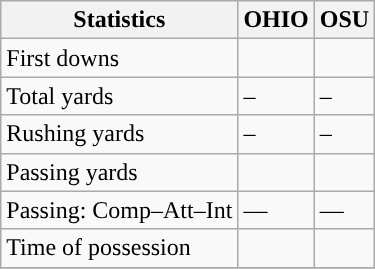<table class="wikitable" style="float:left">
<tr>
<th>Statistics</th>
<th>OHIO</th>
<th>OSU</th>
</tr>
<tr>
<td>First downs</td>
<td></td>
<td></td>
</tr>
<tr>
<td>Total yards</td>
<td>–</td>
<td>–</td>
</tr>
<tr>
<td>Rushing yards</td>
<td>–</td>
<td>–</td>
</tr>
<tr>
<td>Passing yards</td>
<td></td>
<td></td>
</tr>
<tr>
<td>Passing: Comp–Att–Int</td>
<td>––</td>
<td>––</td>
</tr>
<tr>
<td>Time of possession</td>
<td></td>
<td></td>
</tr>
<tr>
</tr>
</table>
